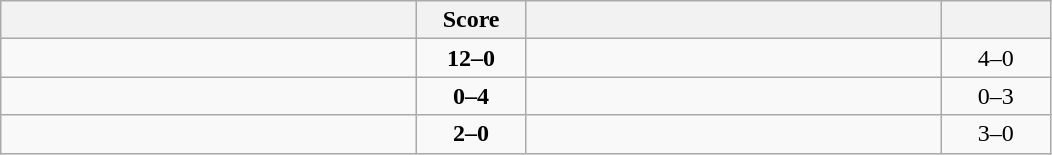<table class="wikitable" style="text-align: center; ">
<tr>
<th align="right" width="270"></th>
<th width="65">Score</th>
<th align="left" width="270"></th>
<th width="65"></th>
</tr>
<tr>
<td align="left"><strong></strong></td>
<td><strong>12–0</strong></td>
<td align="left"></td>
<td>4–0 <strong></strong></td>
</tr>
<tr>
<td align="left"></td>
<td><strong>0–4</strong></td>
<td align="left"><strong></strong></td>
<td>0–3 <strong></strong></td>
</tr>
<tr>
<td align="left"><strong></strong></td>
<td><strong>2–0</strong></td>
<td align="left"></td>
<td>3–0 <strong></strong></td>
</tr>
</table>
